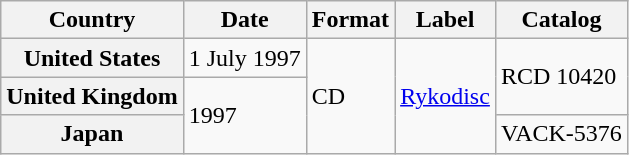<table class="wikitable plainrowheaders">
<tr>
<th scope="col">Country</th>
<th scope="col">Date</th>
<th scope="col">Format</th>
<th scope="col">Label</th>
<th scope="col">Catalog</th>
</tr>
<tr>
<th scope="row">United States</th>
<td>1 July 1997</td>
<td rowspan="3">CD</td>
<td rowspan="3"><a href='#'>Rykodisc</a></td>
<td rowspan="2">RCD 10420</td>
</tr>
<tr>
<th scope="row">United Kingdom</th>
<td rowspan="2">1997</td>
</tr>
<tr>
<th scope="row">Japan</th>
<td>VACK-5376</td>
</tr>
</table>
